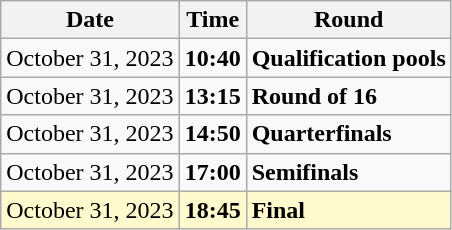<table class="wikitable">
<tr>
<th>Date</th>
<th>Time</th>
<th>Round</th>
</tr>
<tr>
<td>October 31, 2023</td>
<td><strong>10:40</strong></td>
<td><strong>Qualification pools</strong></td>
</tr>
<tr>
<td>October 31, 2023</td>
<td><strong>13:15</strong></td>
<td><strong>Round of 16</strong></td>
</tr>
<tr>
<td>October 31, 2023</td>
<td><strong>14:50</strong></td>
<td><strong>Quarterfinals</strong></td>
</tr>
<tr>
<td>October 31, 2023</td>
<td><strong>17:00</strong></td>
<td><strong>Semifinals</strong></td>
</tr>
<tr style=background:lemonchiffon>
<td>October 31, 2023</td>
<td><strong>18:45</strong></td>
<td><strong>Final</strong></td>
</tr>
</table>
